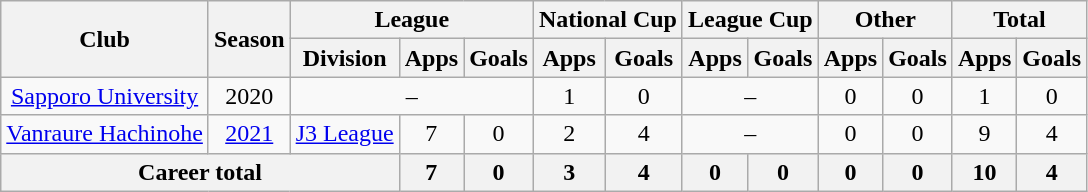<table class="wikitable" style="text-align: center">
<tr>
<th rowspan="2">Club</th>
<th rowspan="2">Season</th>
<th colspan="3">League</th>
<th colspan="2">National Cup</th>
<th colspan="2">League Cup</th>
<th colspan="2">Other</th>
<th colspan="2">Total</th>
</tr>
<tr>
<th>Division</th>
<th>Apps</th>
<th>Goals</th>
<th>Apps</th>
<th>Goals</th>
<th>Apps</th>
<th>Goals</th>
<th>Apps</th>
<th>Goals</th>
<th>Apps</th>
<th>Goals</th>
</tr>
<tr>
<td><a href='#'>Sapporo University</a></td>
<td>2020</td>
<td colspan="3">–</td>
<td>1</td>
<td>0</td>
<td colspan="2">–</td>
<td>0</td>
<td>0</td>
<td>1</td>
<td>0</td>
</tr>
<tr>
<td><a href='#'>Vanraure Hachinohe</a></td>
<td><a href='#'>2021</a></td>
<td><a href='#'>J3 League</a></td>
<td>7</td>
<td>0</td>
<td>2</td>
<td>4</td>
<td colspan="2">–</td>
<td>0</td>
<td>0</td>
<td>9</td>
<td>4</td>
</tr>
<tr>
<th colspan=3>Career total</th>
<th>7</th>
<th>0</th>
<th>3</th>
<th>4</th>
<th>0</th>
<th>0</th>
<th>0</th>
<th>0</th>
<th>10</th>
<th>4</th>
</tr>
</table>
